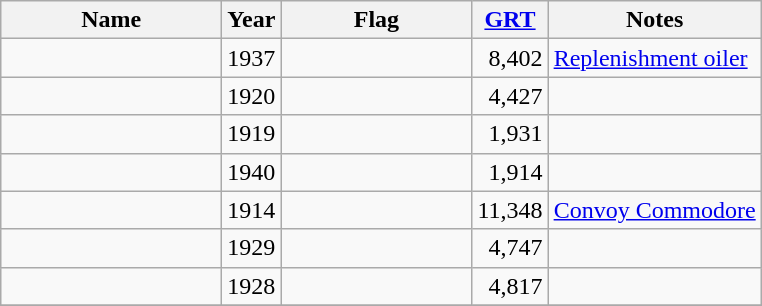<table class="wikitable sortable">
<tr>
<th scope="col" width="140px">Name</th>
<th scope="col" width="30px">Year</th>
<th scope="col" width="120px">Flag</th>
<th scope="col" width="30px"><a href='#'>GRT</a></th>
<th>Notes</th>
</tr>
<tr>
<td></td>
<td>1937</td>
<td></td>
<td align="right">8,402</td>
<td><a href='#'>Replenishment oiler</a></td>
</tr>
<tr>
<td></td>
<td>1920</td>
<td></td>
<td align="right">4,427</td>
<td> </td>
</tr>
<tr>
<td></td>
<td>1919</td>
<td></td>
<td align="right">1,931</td>
<td> </td>
</tr>
<tr>
<td></td>
<td>1940</td>
<td></td>
<td align="right">1,914</td>
<td> </td>
</tr>
<tr>
<td></td>
<td>1914</td>
<td></td>
<td align="right">11,348</td>
<td><a href='#'>Convoy Commodore</a></td>
</tr>
<tr>
<td></td>
<td>1929</td>
<td></td>
<td align="right">4,747</td>
<td> </td>
</tr>
<tr>
<td></td>
<td>1928</td>
<td></td>
<td align="right">4,817</td>
<td> </td>
</tr>
<tr>
</tr>
</table>
